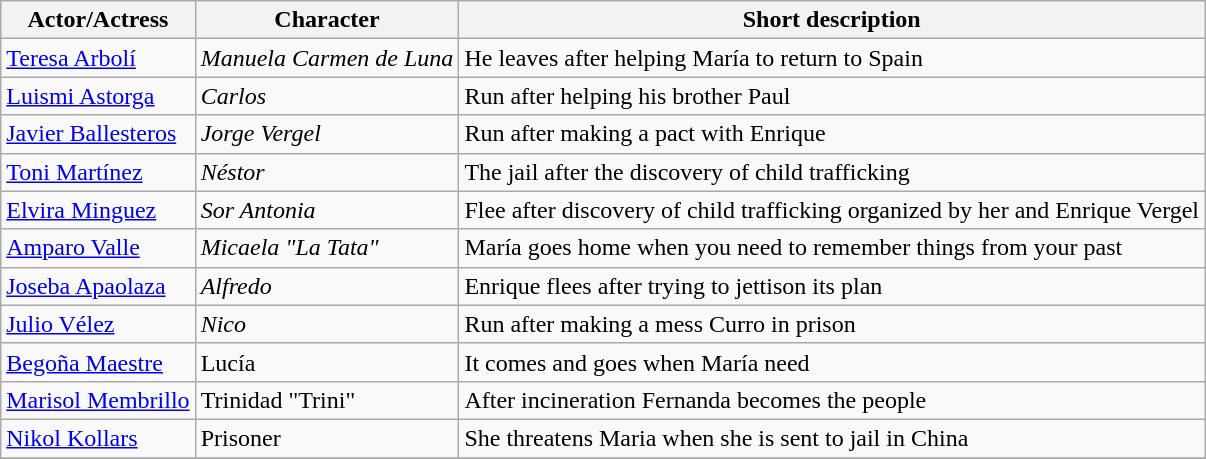<table class="wikitable">
<tr>
<th>Actor/Actress</th>
<th>Character</th>
<th>Short description</th>
</tr>
<tr>
<td><a href='#'>Teresa Arbolí</a></td>
<td><em>Manuela Carmen de Luna</em></td>
<td>He leaves after helping María to return to Spain</td>
</tr>
<tr>
<td><a href='#'>Luismi Astorga</a></td>
<td><em>Carlos</em></td>
<td>Run after helping his brother Paul</td>
</tr>
<tr>
<td><a href='#'>Javier Ballesteros</a></td>
<td><em>Jorge Vergel</em></td>
<td>Run after making a pact with Enrique</td>
</tr>
<tr>
<td><a href='#'>Toni Martínez</a></td>
<td><em>Néstor</em></td>
<td>The jail after the discovery of child trafficking</td>
</tr>
<tr>
<td><a href='#'>Elvira Minguez</a></td>
<td><em>Sor Antonia</em></td>
<td>Flee after discovery of child trafficking organized by her and Enrique Vergel</td>
</tr>
<tr>
<td><a href='#'>Amparo Valle</a></td>
<td><em>Micaela "La Tata"</em></td>
<td>María goes home when you need to remember things from your past</td>
</tr>
<tr>
<td><a href='#'>Joseba Apaolaza</a></td>
<td><em>Alfredo</em></td>
<td>Enrique flees after trying to jettison its plan</td>
</tr>
<tr>
<td><a href='#'>Julio Vélez</a></td>
<td><em>Nico</em></td>
<td>Run after making a mess Curro in prison</td>
</tr>
<tr>
<td><a href='#'>Begoña Maestre</a></td>
<td>Lucía</td>
<td>It comes and goes when María need</td>
</tr>
<tr>
<td><a href='#'>Marisol Membrillo</a></td>
<td>Trinidad "Trini"</td>
<td>After incineration Fernanda becomes the people</td>
</tr>
<tr>
<td><a href='#'>Nikol Kollars</a></td>
<td>Prisoner</td>
<td>She threatens Maria when she is sent to jail in China</td>
</tr>
<tr>
</tr>
</table>
